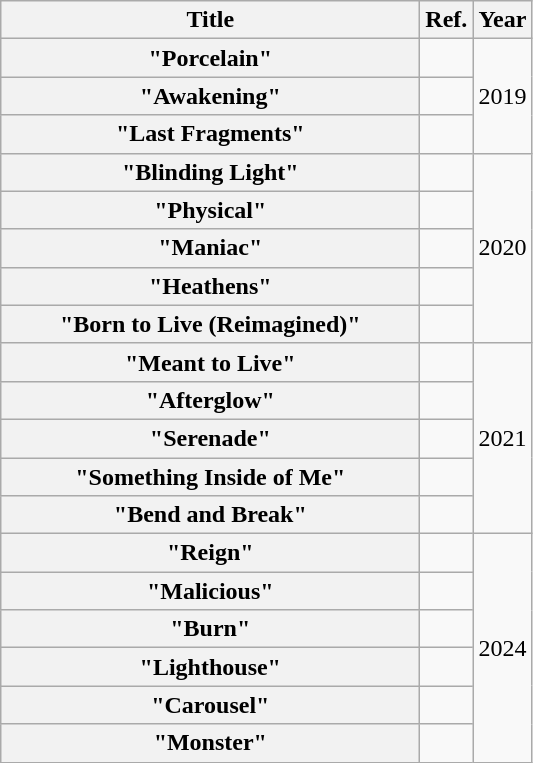<table class="wikitable plainrowheaders" style="text-align:center;">
<tr>
<th scope="col" style="width:17em;">Title</th>
<th scope="col">Ref.</th>
<th scope="col">Year</th>
</tr>
<tr>
<th scope="row">"Porcelain"</th>
<td></td>
<td rowspan="3">2019</td>
</tr>
<tr>
<th scope="row">"Awakening"</th>
<td></td>
</tr>
<tr>
<th scope="row">"Last Fragments"</th>
<td></td>
</tr>
<tr>
<th scope="row">"Blinding Light"</th>
<td></td>
<td rowspan="5">2020</td>
</tr>
<tr>
<th scope="row">"Physical"</th>
<td></td>
</tr>
<tr>
<th scope="row">"Maniac"</th>
<td></td>
</tr>
<tr>
<th scope="row">"Heathens"</th>
<td></td>
</tr>
<tr>
<th scope="row">"Born to Live (Reimagined)"</th>
<td></td>
</tr>
<tr>
<th scope="row">"Meant to Live"</th>
<td></td>
<td rowspan="5">2021</td>
</tr>
<tr>
<th scope="row">"Afterglow"</th>
<td></td>
</tr>
<tr>
<th scope="row">"Serenade"</th>
<td></td>
</tr>
<tr>
<th scope="row">"Something Inside of Me"</th>
<td></td>
</tr>
<tr>
<th scope="row">"Bend and Break"</th>
<td></td>
</tr>
<tr>
<th scope="row">"Reign"</th>
<td></td>
<td rowspan="6">2024</td>
</tr>
<tr>
<th scope="row">"Malicious"</th>
<td></td>
</tr>
<tr>
<th scope="row">"Burn"</th>
<td></td>
</tr>
<tr>
<th scope="row">"Lighthouse"</th>
<td></td>
</tr>
<tr>
<th scope="row">"Carousel"</th>
<td></td>
</tr>
<tr>
<th scope="row">"Monster"</th>
<td></td>
</tr>
</table>
